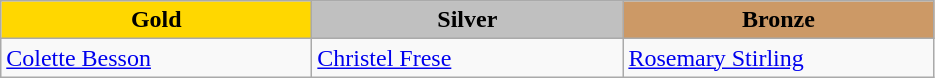<table class="wikitable" style="text-align:left">
<tr align="center">
<td width=200 bgcolor=gold><strong>Gold</strong></td>
<td width=200 bgcolor=silver><strong>Silver</strong></td>
<td width=200 bgcolor=CC9966><strong>Bronze</strong></td>
</tr>
<tr>
<td><a href='#'>Colette Besson</a><br><em></em></td>
<td><a href='#'>Christel Frese</a><br><em></em></td>
<td><a href='#'>Rosemary Stirling</a><br><em></em></td>
</tr>
</table>
